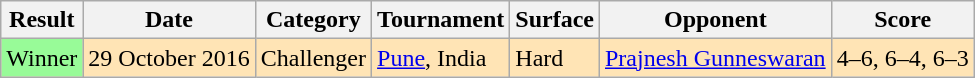<table class=wikitable>
<tr>
<th>Result</th>
<th>Date</th>
<th>Category</th>
<th>Tournament</th>
<th>Surface</th>
<th>Opponent</th>
<th>Score</th>
</tr>
<tr bgcolor=moccasin>
<td style="background:#98FB98">Winner</td>
<td>29 October 2016</td>
<td>Challenger</td>
<td><a href='#'>Pune</a>, India</td>
<td>Hard</td>
<td> <a href='#'>Prajnesh Gunneswaran</a></td>
<td>4–6, 6–4, 6–3</td>
</tr>
</table>
